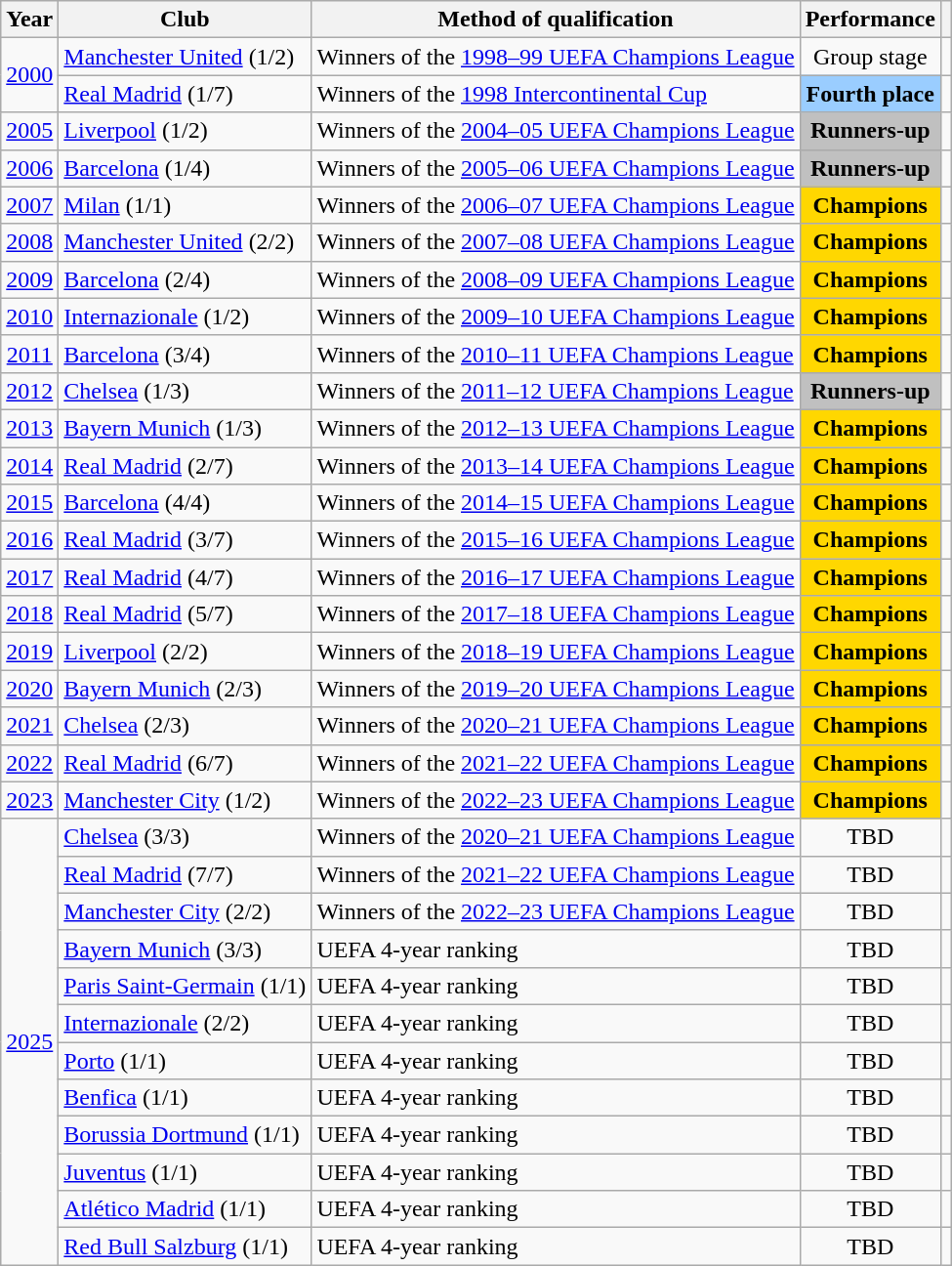<table class="wikitable plainrowheaders sortable">
<tr>
<th scope="col">Year</th>
<th scope="col">Club</th>
<th scope="col">Method of qualification</th>
<th scope="col">Performance</th>
<th class="unsortable"></th>
</tr>
<tr align="center">
<td scope="row" rowspan=2><a href='#'>2000</a></td>
<td align="left"> <a href='#'>Manchester United</a> (1/2)</td>
<td align="left">Winners of the <a href='#'>1998–99 UEFA Champions League</a></td>
<td>Group stage</td>
<td></td>
</tr>
<tr align="center">
<td align="left"> <a href='#'>Real Madrid</a> (1/7)</td>
<td align="left">Winners of the <a href='#'>1998 Intercontinental Cup</a></td>
<td bgcolor=9acdff><strong>Fourth place</strong></td>
<td></td>
</tr>
<tr align="center">
<td scope="row"><a href='#'>2005</a></td>
<td align="left"> <a href='#'>Liverpool</a> (1/2)</td>
<td align="left">Winners of the <a href='#'>2004–05 UEFA Champions League</a></td>
<td bgcolor=Silver><strong>Runners-up</strong></td>
<td></td>
</tr>
<tr align="center">
<td scope="row"><a href='#'>2006</a></td>
<td align="left"> <a href='#'>Barcelona</a> (1/4)</td>
<td align="left">Winners of the <a href='#'>2005–06 UEFA Champions League</a></td>
<td bgcolor=Silver><strong>Runners-up</strong></td>
<td></td>
</tr>
<tr align="center">
<td scope="row"><a href='#'>2007</a></td>
<td align="left"> <a href='#'>Milan</a> (1/1)</td>
<td align="left">Winners of the <a href='#'>2006–07 UEFA Champions League</a></td>
<td bgcolor=Gold><strong>Champions</strong></td>
<td></td>
</tr>
<tr align="center">
<td scope="row"><a href='#'>2008</a></td>
<td align="left"> <a href='#'>Manchester United</a> (2/2)</td>
<td align="left">Winners of the <a href='#'>2007–08 UEFA Champions League</a></td>
<td bgcolor=Gold><strong>Champions</strong></td>
<td></td>
</tr>
<tr align="center">
<td scope="row"><a href='#'>2009</a></td>
<td align="left"> <a href='#'>Barcelona</a> (2/4)</td>
<td align="left">Winners of the <a href='#'>2008–09 UEFA Champions League</a></td>
<td bgcolor=Gold><strong>Champions</strong></td>
<td></td>
</tr>
<tr align="center">
<td scope="row"><a href='#'>2010</a></td>
<td align="left"> <a href='#'>Internazionale</a> (1/2)</td>
<td align="left">Winners of the <a href='#'>2009–10 UEFA Champions League</a></td>
<td bgcolor=Gold><strong>Champions</strong></td>
<td></td>
</tr>
<tr align="center">
<td scope="row"><a href='#'>2011</a></td>
<td align="left"> <a href='#'>Barcelona</a> (3/4)</td>
<td align="left">Winners of the <a href='#'>2010–11 UEFA Champions League</a></td>
<td bgcolor=Gold><strong>Champions</strong></td>
<td></td>
</tr>
<tr align="center">
<td scope="row"><a href='#'>2012</a></td>
<td align="left"> <a href='#'>Chelsea</a> (1/3)</td>
<td align="left">Winners of the <a href='#'>2011–12 UEFA Champions League</a></td>
<td bgcolor=Silver><strong>Runners-up</strong></td>
<td></td>
</tr>
<tr align="center">
<td scope="row"><a href='#'>2013</a></td>
<td align="left"> <a href='#'>Bayern Munich</a> (1/3)</td>
<td align="left">Winners of the <a href='#'>2012–13 UEFA Champions League</a></td>
<td bgcolor=Gold><strong>Champions</strong></td>
<td></td>
</tr>
<tr align="center">
<td scope="row"><a href='#'>2014</a></td>
<td align="left"> <a href='#'>Real Madrid</a> (2/7)</td>
<td align="left">Winners of the <a href='#'>2013–14 UEFA Champions League</a></td>
<td bgcolor=Gold><strong>Champions</strong></td>
<td></td>
</tr>
<tr align="center">
<td scope="row"><a href='#'>2015</a></td>
<td align="left"> <a href='#'>Barcelona</a> (4/4)</td>
<td align="left">Winners of the <a href='#'>2014–15 UEFA Champions League</a></td>
<td bgcolor=Gold><strong>Champions</strong></td>
<td></td>
</tr>
<tr align="center">
<td scope="row"><a href='#'>2016</a></td>
<td align="left"> <a href='#'>Real Madrid</a> (3/7)</td>
<td align="left">Winners of the <a href='#'>2015–16 UEFA Champions League</a></td>
<td bgcolor=Gold><strong>Champions</strong></td>
<td></td>
</tr>
<tr align="center">
<td scope="row"><a href='#'>2017</a></td>
<td align="left"> <a href='#'>Real Madrid</a> (4/7)</td>
<td align="left">Winners of the <a href='#'>2016–17 UEFA Champions League</a></td>
<td bgcolor=Gold><strong>Champions</strong></td>
<td></td>
</tr>
<tr align="center">
<td scope="row"><a href='#'>2018</a></td>
<td align="left"> <a href='#'>Real Madrid</a> (5/7)</td>
<td align="left">Winners of the <a href='#'>2017–18 UEFA Champions League</a></td>
<td bgcolor=Gold><strong>Champions</strong></td>
<td></td>
</tr>
<tr align="center">
<td scope="row"><a href='#'>2019</a></td>
<td align="left"> <a href='#'>Liverpool</a> (2/2)</td>
<td align="left">Winners of the <a href='#'>2018–19 UEFA Champions League</a></td>
<td bgcolor=Gold><strong>Champions</strong></td>
<td></td>
</tr>
<tr align="center">
<td scope="row"><a href='#'>2020</a></td>
<td align="left"> <a href='#'>Bayern Munich</a> (2/3)</td>
<td align="left">Winners of the <a href='#'>2019–20 UEFA Champions League</a></td>
<td bgcolor=Gold><strong>Champions</strong></td>
<td></td>
</tr>
<tr align="center">
<td scope="row"><a href='#'>2021</a></td>
<td align="left"> <a href='#'>Chelsea</a> (2/3)</td>
<td align="left">Winners of the <a href='#'>2020–21 UEFA Champions League</a></td>
<td bgcolor=Gold><strong>Champions</strong></td>
<td></td>
</tr>
<tr align="center">
<td scope="row"><a href='#'>2022</a></td>
<td align="left"> <a href='#'>Real Madrid</a> (6/7)</td>
<td align="left">Winners of the <a href='#'>2021–22 UEFA Champions League</a></td>
<td bgcolor=Gold><strong>Champions</strong></td>
<td></td>
</tr>
<tr align="center">
<td scope="row"><a href='#'>2023</a></td>
<td align="left"> <a href='#'>Manchester City</a> (1/2)</td>
<td align="left">Winners of the <a href='#'>2022–23 UEFA Champions League</a></td>
<td bgcolor=Gold><strong>Champions</strong></td>
<td></td>
</tr>
<tr align="center">
<td scope="row" rowspan=12><a href='#'>2025</a></td>
<td align="left"> <a href='#'>Chelsea</a> (3/3)</td>
<td align="left">Winners of the <a href='#'>2020–21 UEFA Champions League</a></td>
<td>TBD</td>
<td></td>
</tr>
<tr align="center">
<td align="left"> <a href='#'>Real Madrid</a> (7/7)</td>
<td align="left">Winners of the <a href='#'>2021–22 UEFA Champions League</a></td>
<td>TBD</td>
<td></td>
</tr>
<tr align="center">
<td align="left"> <a href='#'>Manchester City</a> (2/2)</td>
<td align="left">Winners of the <a href='#'>2022–23 UEFA Champions League</a></td>
<td>TBD</td>
<td></td>
</tr>
<tr align="center">
<td align="left"> <a href='#'>Bayern Munich</a> (3/3)</td>
<td align="left">UEFA 4-year ranking</td>
<td>TBD</td>
<td></td>
</tr>
<tr align="center">
<td align="left"> <a href='#'>Paris Saint-Germain</a> (1/1)</td>
<td align="left">UEFA 4-year ranking</td>
<td>TBD</td>
<td></td>
</tr>
<tr align="center">
<td align="left"> <a href='#'>Internazionale</a> (2/2)</td>
<td align="left">UEFA 4-year ranking</td>
<td>TBD</td>
<td></td>
</tr>
<tr align="center">
<td align="left"> <a href='#'>Porto</a> (1/1)</td>
<td align="left">UEFA 4-year ranking</td>
<td>TBD</td>
<td></td>
</tr>
<tr align="center">
<td align="left"> <a href='#'>Benfica</a> (1/1)</td>
<td align="left">UEFA 4-year ranking</td>
<td>TBD</td>
<td></td>
</tr>
<tr align="center">
<td align="left"> <a href='#'>Borussia Dortmund</a> (1/1)</td>
<td align="left">UEFA 4-year ranking</td>
<td>TBD</td>
<td></td>
</tr>
<tr align="center">
<td align="left"> <a href='#'>Juventus</a> (1/1)</td>
<td align="left">UEFA 4-year ranking</td>
<td>TBD</td>
<td></td>
</tr>
<tr align="center">
<td align="left"> <a href='#'>Atlético Madrid</a> (1/1)</td>
<td align="left">UEFA 4-year ranking</td>
<td>TBD</td>
<td></td>
</tr>
<tr align="center">
<td align="left"> <a href='#'>Red Bull Salzburg</a> (1/1)</td>
<td align="left">UEFA 4-year ranking</td>
<td>TBD</td>
<td></td>
</tr>
</table>
